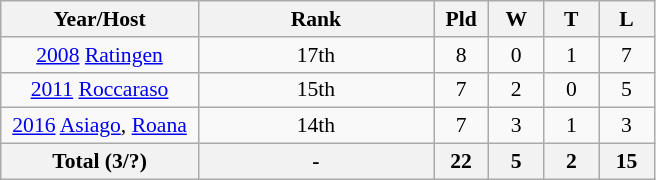<table class="wikitable" style="text-align: center;font-size:90%;">
<tr>
<th width=125>Year/Host</th>
<th width=150>Rank</th>
<th width=30>Pld</th>
<th width=30>W</th>
<th width=30>T</th>
<th width=30>L</th>
</tr>
<tr>
<td> <a href='#'>2008</a> <a href='#'>Ratingen</a></td>
<td>17th</td>
<td>8</td>
<td>0</td>
<td>1</td>
<td>7</td>
</tr>
<tr>
<td> <a href='#'>2011</a> <a href='#'>Roccaraso</a></td>
<td>15th</td>
<td>7</td>
<td>2</td>
<td>0</td>
<td>5</td>
</tr>
<tr>
<td> <a href='#'>2016</a> <a href='#'>Asiago</a>, <a href='#'>Roana</a></td>
<td>14th</td>
<td>7</td>
<td>3</td>
<td>1</td>
<td>3</td>
</tr>
<tr>
<th>Total (3/?)</th>
<th>-</th>
<th>22</th>
<th>5</th>
<th>2</th>
<th>15</th>
</tr>
</table>
